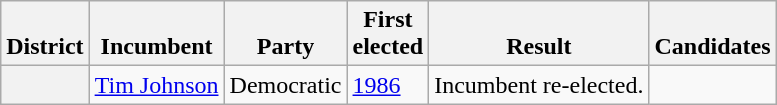<table class=wikitable>
<tr valign=bottom>
<th>District</th>
<th>Incumbent</th>
<th>Party</th>
<th>First<br>elected</th>
<th>Result</th>
<th>Candidates</th>
</tr>
<tr>
<th></th>
<td><a href='#'>Tim Johnson</a></td>
<td>Democratic</td>
<td><a href='#'>1986</a></td>
<td>Incumbent re-elected.</td>
<td nowrap></td>
</tr>
</table>
